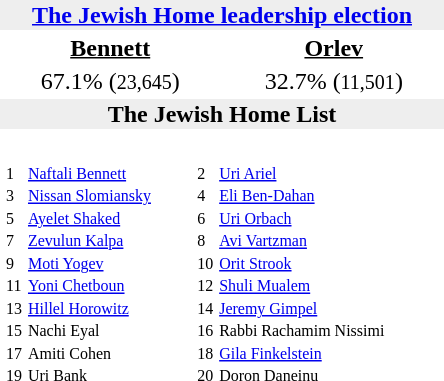<table style="float: right; margin: 0 0 0.5em 1em; clear:left; width:300px;" class="toccolours">
<tr>
<td colspan="3" style="background: #EEE; text-align: center;"><strong><a href='#'>The Jewish Home leadership election</a></strong></td>
</tr>
<tr style="text-align:center;">
<td style="width:50%;"><u><strong>Bennett</strong></u></td>
<td style="text-align:center; width:50%;"><u><strong>Orlev</strong></u></td>
</tr>
<tr style="text-align:center;">
<td style="width:50%;">67.1% (<small>23,645</small>)</td>
<td style="text-align:center; width:50%;">32.7% (<small>11,501</small>)</td>
</tr>
<tr>
<td colspan="2" style="background: #EEE; text-align: center;"><strong>The Jewish Home List</strong></td>
</tr>
<tr>
<td colspan="2"><br><div><table style="width:100%; font-size: 8pt">
<tr>
<td style="width:8px">1</td>
<td style=><a href='#'>Naftali Bennett</a></td>
<td style="width:8px">2</td>
<td style=><a href='#'>Uri Ariel</a></td>
</tr>
<tr>
<td>3</td>
<td><a href='#'>Nissan Slomiansky</a></td>
<td>4</td>
<td><a href='#'>Eli Ben-Dahan</a></td>
</tr>
<tr>
<td>5</td>
<td><a href='#'>Ayelet Shaked</a></td>
<td>6</td>
<td><a href='#'>Uri Orbach</a></td>
</tr>
<tr>
<td>7</td>
<td><a href='#'>Zevulun Kalpa</a></td>
<td>8</td>
<td><a href='#'>Avi Vartzman</a></td>
</tr>
<tr>
<td>9</td>
<td><a href='#'>Moti Yogev</a></td>
<td>10</td>
<td><a href='#'>Orit Strook</a></td>
</tr>
<tr>
<td>11</td>
<td><a href='#'>Yoni Chetboun</a></td>
<td>12</td>
<td><a href='#'>Shuli Mualem</a></td>
</tr>
<tr>
<td>13</td>
<td><a href='#'>Hillel Horowitz</a></td>
<td>14</td>
<td><a href='#'>Jeremy Gimpel</a></td>
</tr>
<tr>
<td>15</td>
<td>Nachi Eyal</td>
<td>16</td>
<td>Rabbi Rachamim Nissimi</td>
</tr>
<tr>
<td>17</td>
<td>Amiti Cohen</td>
<td>18</td>
<td><a href='#'>Gila Finkelstein</a></td>
</tr>
<tr>
<td>19</td>
<td>Uri Bank</td>
<td>20</td>
<td>Doron Daneinu</td>
</tr>
</table>
</div></td>
</tr>
</table>
